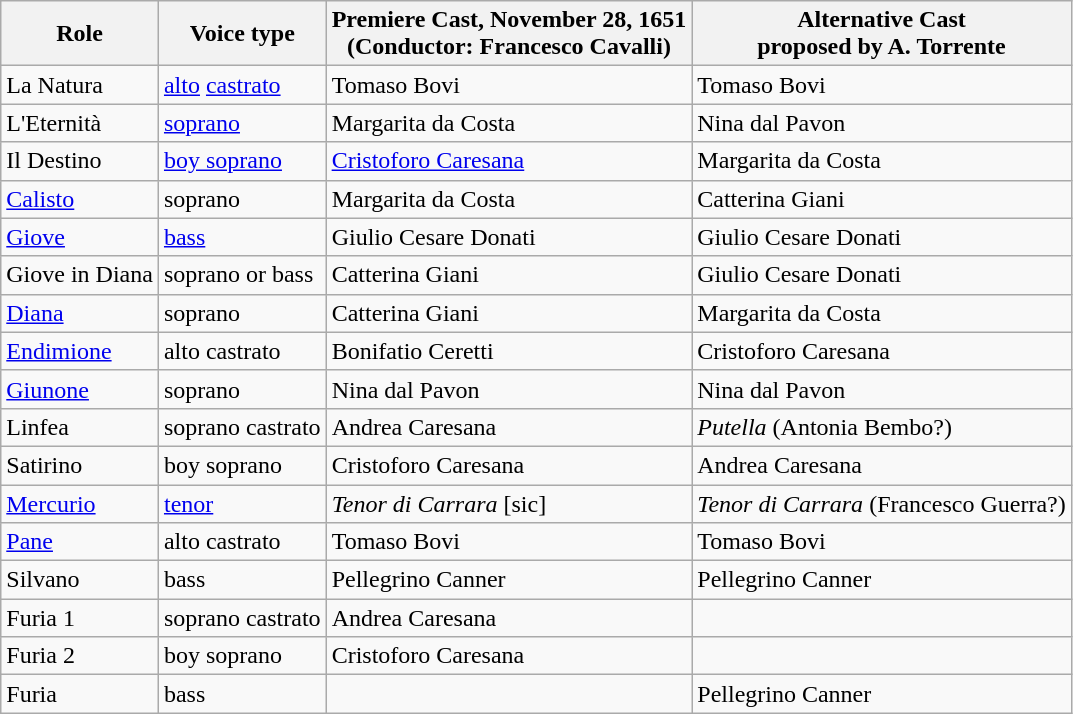<table class="wikitable">
<tr>
<th>Role</th>
<th>Voice type</th>
<th>Premiere Cast, November 28, 1651<br>(Conductor: Francesco Cavalli)</th>
<th>Alternative Cast<br>proposed by A. Torrente</th>
</tr>
<tr>
<td>La Natura</td>
<td><a href='#'>alto</a> <a href='#'>castrato</a></td>
<td>Tomaso Bovi</td>
<td>Tomaso Bovi</td>
</tr>
<tr>
<td>L'Eternità</td>
<td><a href='#'>soprano</a></td>
<td>Margarita da Costa</td>
<td>Nina dal Pavon</td>
</tr>
<tr>
<td>Il Destino</td>
<td><a href='#'>boy soprano</a></td>
<td><a href='#'>Cristoforo Caresana</a></td>
<td>Margarita da Costa</td>
</tr>
<tr>
<td><a href='#'>Calisto</a></td>
<td>soprano</td>
<td>Margarita da Costa</td>
<td>Catterina Giani</td>
</tr>
<tr>
<td><a href='#'>Giove</a></td>
<td><a href='#'>bass</a></td>
<td>Giulio Cesare Donati</td>
<td>Giulio Cesare Donati</td>
</tr>
<tr>
<td>Giove in Diana</td>
<td>soprano or bass</td>
<td>Catterina Giani</td>
<td>Giulio Cesare Donati</td>
</tr>
<tr>
<td><a href='#'>Diana</a></td>
<td>soprano</td>
<td>Catterina Giani</td>
<td>Margarita da Costa</td>
</tr>
<tr>
<td><a href='#'>Endimione</a></td>
<td>alto castrato</td>
<td>Bonifatio Ceretti</td>
<td>Cristoforo Caresana</td>
</tr>
<tr>
<td><a href='#'>Giunone</a></td>
<td>soprano</td>
<td>Nina dal Pavon</td>
<td>Nina dal Pavon</td>
</tr>
<tr>
<td>Linfea</td>
<td>soprano castrato</td>
<td>Andrea Caresana</td>
<td><em>Putella</em> (Antonia Bembo?)</td>
</tr>
<tr>
<td>Satirino</td>
<td>boy soprano</td>
<td>Cristoforo Caresana</td>
<td>Andrea Caresana</td>
</tr>
<tr>
<td><a href='#'>Mercurio</a></td>
<td><a href='#'>tenor</a></td>
<td><em>Tenor di Carrara</em> [sic]</td>
<td><em>Tenor di Carrara</em> (Francesco Guerra?)</td>
</tr>
<tr>
<td><a href='#'>Pane</a></td>
<td>alto castrato</td>
<td>Tomaso Bovi</td>
<td>Tomaso Bovi</td>
</tr>
<tr>
<td>Silvano</td>
<td>bass</td>
<td>Pellegrino Canner</td>
<td>Pellegrino Canner</td>
</tr>
<tr>
<td>Furia 1</td>
<td>soprano castrato</td>
<td>Andrea Caresana</td>
<td></td>
</tr>
<tr>
<td>Furia 2</td>
<td>boy soprano</td>
<td>Cristoforo Caresana</td>
<td></td>
</tr>
<tr>
<td>Furia</td>
<td>bass</td>
<td></td>
<td>Pellegrino Canner</td>
</tr>
</table>
